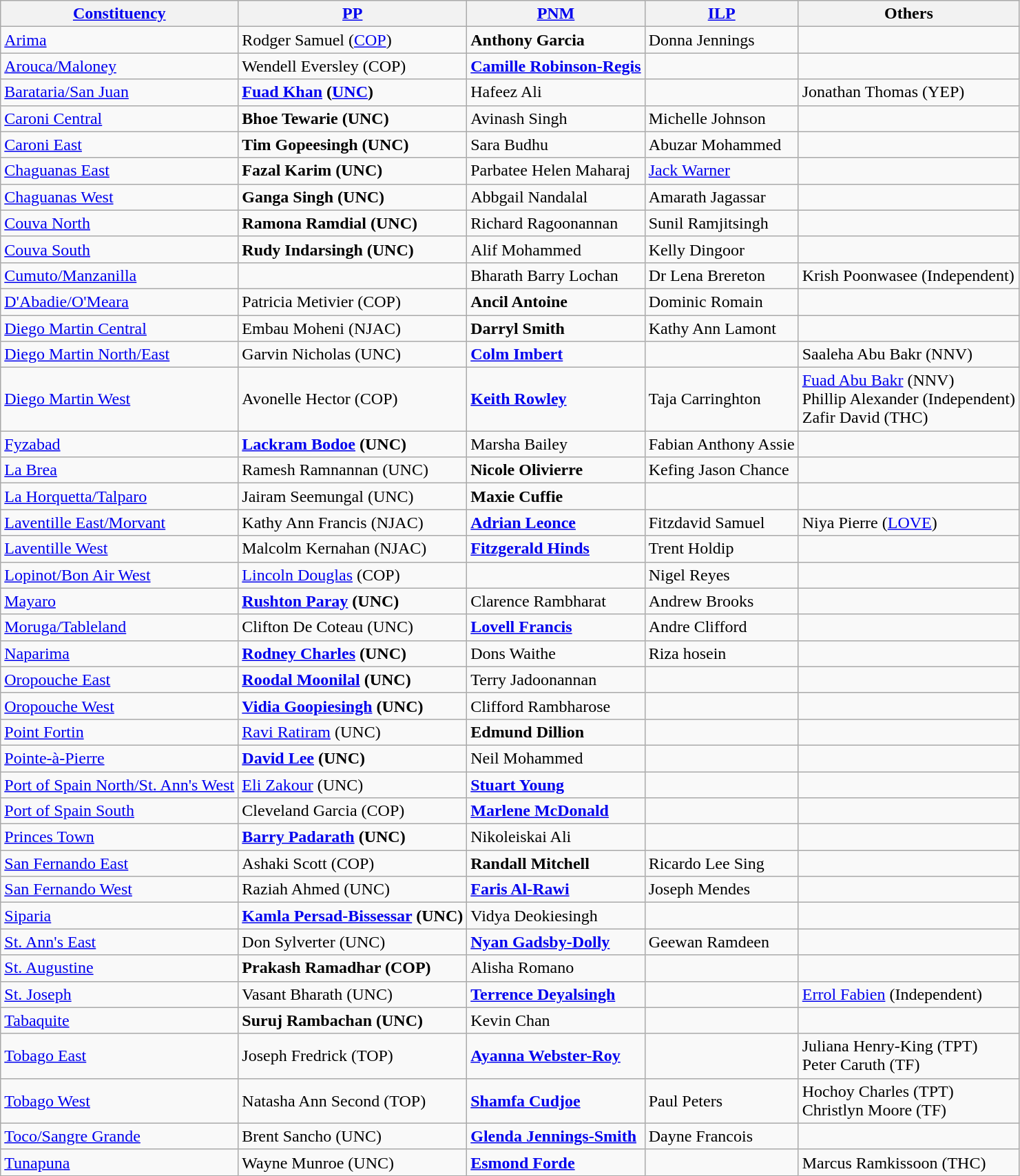<table class="wikitable sortable">
<tr>
<th><a href='#'>Constituency</a></th>
<th><a href='#'>PP</a></th>
<th><a href='#'>PNM</a></th>
<th><a href='#'>ILP</a></th>
<th>Others</th>
</tr>
<tr>
<td><a href='#'>Arima</a></td>
<td>Rodger Samuel (<a href='#'>COP</a>)</td>
<td><strong>Anthony Garcia</strong></td>
<td>Donna Jennings</td>
<td></td>
</tr>
<tr>
<td><a href='#'>Arouca/Maloney</a></td>
<td>Wendell Eversley (COP)</td>
<td><strong><a href='#'>Camille Robinson-Regis</a></strong></td>
<td></td>
<td></td>
</tr>
<tr>
<td><a href='#'>Barataria/San Juan</a></td>
<td><strong><a href='#'>Fuad Khan</a> (<a href='#'>UNC</a>)</strong></td>
<td>Hafeez Ali</td>
<td></td>
<td>Jonathan Thomas (YEP)</td>
</tr>
<tr>
<td><a href='#'>Caroni Central</a></td>
<td><strong>Bhoe Tewarie (UNC)</strong></td>
<td>Avinash Singh</td>
<td>Michelle Johnson</td>
<td></td>
</tr>
<tr>
<td><a href='#'>Caroni East</a></td>
<td><strong>Tim Gopeesingh (UNC)</strong></td>
<td>Sara Budhu</td>
<td>Abuzar Mohammed</td>
<td></td>
</tr>
<tr>
<td><a href='#'>Chaguanas East</a></td>
<td><strong>Fazal Karim (UNC)</strong></td>
<td>Parbatee Helen Maharaj</td>
<td><a href='#'>Jack Warner</a></td>
<td></td>
</tr>
<tr>
<td><a href='#'>Chaguanas West</a></td>
<td><strong>Ganga Singh (UNC)</strong></td>
<td>Abbgail Nandalal</td>
<td>Amarath Jagassar</td>
<td></td>
</tr>
<tr>
<td><a href='#'>Couva North</a></td>
<td><strong>Ramona Ramdial (UNC)</strong></td>
<td>Richard Ragoonannan</td>
<td>Sunil Ramjitsingh</td>
<td></td>
</tr>
<tr>
<td><a href='#'>Couva South</a></td>
<td><strong>Rudy Indarsingh (UNC)</strong></td>
<td>Alif Mohammed</td>
<td>Kelly Dingoor</td>
<td></td>
</tr>
<tr>
<td><a href='#'>Cumuto/Manzanilla</a></td>
<td></td>
<td>Bharath Barry Lochan</td>
<td>Dr Lena Brereton</td>
<td>Krish Poonwasee (Independent)</td>
</tr>
<tr>
<td><a href='#'>D'Abadie/O'Meara</a></td>
<td>Patricia Metivier (COP)</td>
<td><strong>Ancil Antoine</strong></td>
<td>Dominic Romain</td>
<td></td>
</tr>
<tr>
<td><a href='#'>Diego Martin Central</a></td>
<td>Embau Moheni (NJAC)</td>
<td><strong>Darryl Smith</strong></td>
<td>Kathy Ann Lamont</td>
<td></td>
</tr>
<tr>
<td><a href='#'>Diego Martin North/East</a></td>
<td>Garvin Nicholas (UNC)</td>
<td><strong><a href='#'>Colm Imbert</a></strong></td>
<td></td>
<td>Saaleha Abu Bakr (NNV)</td>
</tr>
<tr>
<td><a href='#'>Diego Martin West</a></td>
<td>Avonelle Hector (COP)</td>
<td><strong><a href='#'>Keith Rowley</a></strong></td>
<td>Taja Carringhton</td>
<td><a href='#'>Fuad Abu Bakr</a> (NNV)<br>Phillip Alexander (Independent)<br>Zafir David (THC)</td>
</tr>
<tr>
<td><a href='#'>Fyzabad</a></td>
<td><strong><a href='#'>Lackram Bodoe</a> (UNC)</strong></td>
<td>Marsha Bailey</td>
<td>Fabian Anthony Assie</td>
<td></td>
</tr>
<tr>
<td><a href='#'>La Brea</a></td>
<td>Ramesh Ramnannan (UNC)</td>
<td><strong>Nicole Olivierre</strong></td>
<td>Kefing Jason Chance</td>
<td></td>
</tr>
<tr>
<td><a href='#'>La Horquetta/Talparo</a></td>
<td>Jairam Seemungal (UNC)</td>
<td><strong>Maxie Cuffie</strong></td>
<td></td>
<td></td>
</tr>
<tr>
<td><a href='#'>Laventille East/Morvant</a></td>
<td>Kathy Ann Francis (NJAC)</td>
<td><strong><a href='#'>Adrian Leonce</a></strong></td>
<td>Fitzdavid Samuel</td>
<td>Niya Pierre (<a href='#'>LOVE</a>)</td>
</tr>
<tr>
<td><a href='#'>Laventille West</a></td>
<td>Malcolm Kernahan (NJAC)</td>
<td><strong><a href='#'>Fitzgerald Hinds</a></strong></td>
<td>Trent Holdip</td>
<td></td>
</tr>
<tr>
<td><a href='#'>Lopinot/Bon Air West</a></td>
<td><a href='#'>Lincoln Douglas</a> (COP)</td>
<td></td>
<td>Nigel Reyes</td>
<td></td>
</tr>
<tr>
<td><a href='#'>Mayaro</a></td>
<td><strong><a href='#'>Rushton Paray</a> (UNC)</strong></td>
<td>Clarence Rambharat</td>
<td>Andrew Brooks</td>
<td></td>
</tr>
<tr>
<td><a href='#'>Moruga/Tableland</a></td>
<td>Clifton De Coteau (UNC)</td>
<td><strong><a href='#'>Lovell Francis</a></strong></td>
<td>Andre Clifford</td>
<td></td>
</tr>
<tr>
<td><a href='#'>Naparima</a></td>
<td><strong><a href='#'>Rodney Charles</a> (UNC)</strong></td>
<td>Dons Waithe</td>
<td>Riza hosein</td>
<td></td>
</tr>
<tr>
<td><a href='#'>Oropouche East</a></td>
<td><strong><a href='#'>Roodal Moonilal</a> (UNC)</strong></td>
<td>Terry Jadoonannan</td>
<td></td>
<td></td>
</tr>
<tr>
<td><a href='#'>Oropouche West</a></td>
<td><strong><a href='#'>Vidia Goopiesingh</a> (UNC)</strong></td>
<td>Clifford Rambharose</td>
<td></td>
<td></td>
</tr>
<tr>
<td><a href='#'>Point Fortin</a></td>
<td><a href='#'>Ravi Ratiram</a> (UNC)</td>
<td><strong>Edmund Dillion</strong></td>
<td></td>
<td></td>
</tr>
<tr>
<td><a href='#'>Pointe-à-Pierre</a></td>
<td><strong><a href='#'>David Lee</a> (UNC)</strong></td>
<td>Neil Mohammed</td>
<td></td>
<td></td>
</tr>
<tr>
<td><a href='#'>Port of Spain North/St. Ann's West</a></td>
<td><a href='#'>Eli Zakour</a> (UNC)</td>
<td><strong><a href='#'>Stuart Young</a></strong></td>
<td></td>
<td></td>
</tr>
<tr>
<td><a href='#'>Port of Spain South</a></td>
<td>Cleveland Garcia (COP)</td>
<td><strong><a href='#'>Marlene McDonald</a></strong></td>
<td></td>
<td></td>
</tr>
<tr>
<td><a href='#'>Princes Town</a></td>
<td><strong><a href='#'>Barry Padarath</a> (UNC)</strong></td>
<td>Nikoleiskai Ali</td>
<td></td>
<td></td>
</tr>
<tr>
<td><a href='#'>San Fernando East</a></td>
<td>Ashaki Scott (COP)</td>
<td><strong>Randall Mitchell</strong></td>
<td>Ricardo Lee Sing</td>
<td></td>
</tr>
<tr>
<td><a href='#'>San Fernando West</a></td>
<td>Raziah Ahmed (UNC)</td>
<td><strong><a href='#'>Faris Al-Rawi</a></strong></td>
<td>Joseph Mendes</td>
<td></td>
</tr>
<tr>
<td><a href='#'>Siparia</a></td>
<td><strong><a href='#'>Kamla Persad-Bissessar</a> (UNC)</strong></td>
<td>Vidya Deokiesingh</td>
<td></td>
<td></td>
</tr>
<tr>
<td><a href='#'>St. Ann's East</a></td>
<td>Don Sylverter (UNC)</td>
<td><strong><a href='#'>Nyan Gadsby-Dolly</a></strong></td>
<td>Geewan Ramdeen</td>
<td></td>
</tr>
<tr>
<td><a href='#'>St. Augustine</a></td>
<td><strong>Prakash Ramadhar (COP)</strong></td>
<td>Alisha Romano</td>
<td></td>
<td></td>
</tr>
<tr>
<td><a href='#'>St. Joseph</a></td>
<td>Vasant Bharath (UNC)</td>
<td><strong><a href='#'>Terrence Deyalsingh</a></strong></td>
<td></td>
<td><a href='#'>Errol Fabien</a> (Independent)</td>
</tr>
<tr>
<td><a href='#'>Tabaquite</a></td>
<td><strong>Suruj Rambachan (UNC)</strong></td>
<td>Kevin Chan</td>
<td></td>
<td></td>
</tr>
<tr>
<td><a href='#'>Tobago East</a></td>
<td>Joseph Fredrick (TOP)</td>
<td><strong><a href='#'>Ayanna Webster-Roy</a></strong></td>
<td></td>
<td>Juliana Henry-King (TPT)<br>Peter Caruth (TF)</td>
</tr>
<tr>
<td><a href='#'>Tobago West</a></td>
<td>Natasha Ann Second (TOP)</td>
<td><strong><a href='#'>Shamfa Cudjoe</a></strong></td>
<td>Paul Peters</td>
<td>Hochoy Charles (TPT)<br>Christlyn Moore (TF)</td>
</tr>
<tr>
<td><a href='#'>Toco/Sangre Grande</a></td>
<td>Brent Sancho (UNC)</td>
<td><a href='#'><strong>Glenda Jennings-Smith</strong></a></td>
<td>Dayne Francois</td>
<td></td>
</tr>
<tr>
<td><a href='#'>Tunapuna</a></td>
<td>Wayne Munroe (UNC)</td>
<td><strong><a href='#'>Esmond Forde</a></strong></td>
<td></td>
<td>Marcus Ramkissoon (THC)</td>
</tr>
</table>
